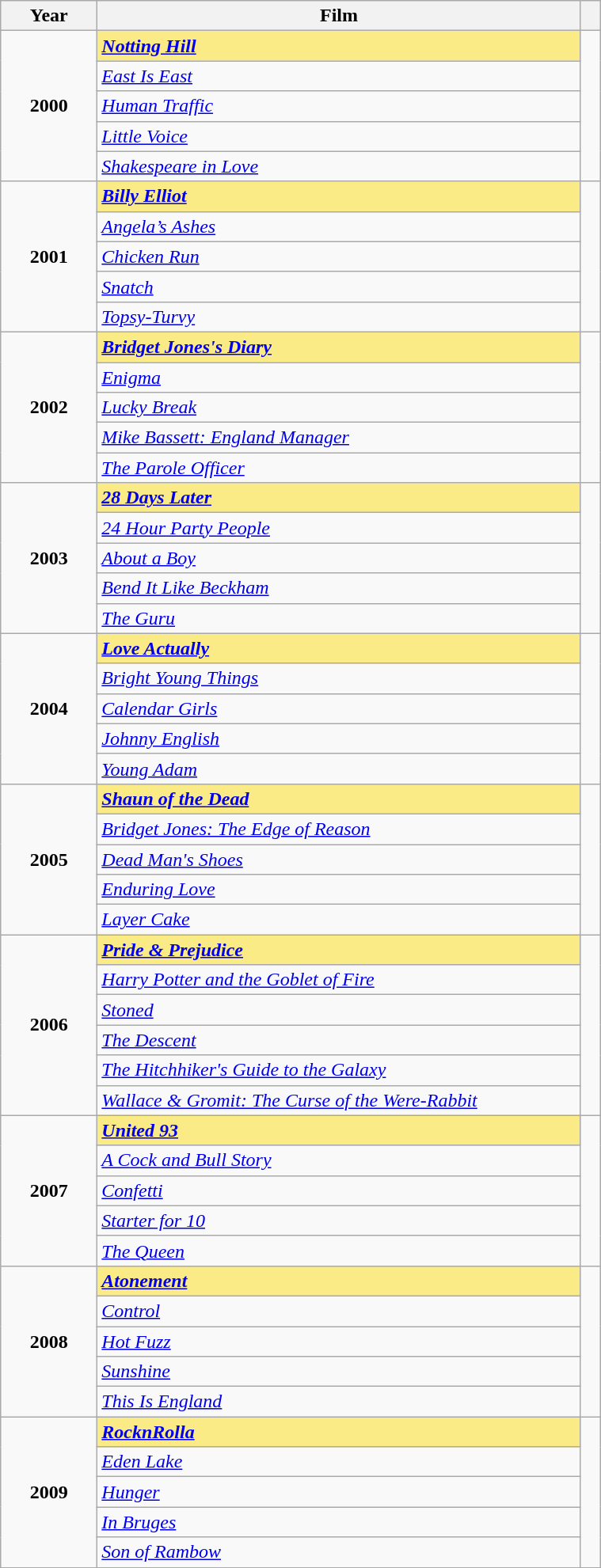<table class="wikitable" width="40%">
<tr>
<th width="10%">Year</th>
<th width="50%">Film</th>
<th width="2%"></th>
</tr>
<tr>
<td rowspan="5" style="text-align:center"><strong>2000<br> </strong></td>
<td style="background:#FAEB86"><strong><em><a href='#'>Notting Hill</a></em></strong></td>
<td rowspan="5" style="text-align:center"></td>
</tr>
<tr>
<td><em><a href='#'>East Is East</a></em></td>
</tr>
<tr>
<td><em><a href='#'>Human Traffic</a></em></td>
</tr>
<tr>
<td><em><a href='#'>Little Voice</a></em></td>
</tr>
<tr>
<td><em><a href='#'>Shakespeare in Love</a></em></td>
</tr>
<tr>
<td rowspan="5" style="text-align:center"><strong>2001<br> </strong></td>
<td style="background:#FAEB86"><strong><em><a href='#'>Billy Elliot</a></em></strong></td>
<td rowspan="5" style="text-align:center"></td>
</tr>
<tr>
<td><em><a href='#'>Angela’s Ashes</a></em></td>
</tr>
<tr>
<td><em><a href='#'>Chicken Run</a></em></td>
</tr>
<tr>
<td><em><a href='#'>Snatch</a></em></td>
</tr>
<tr>
<td><em><a href='#'>Topsy-Turvy</a></em></td>
</tr>
<tr>
<td rowspan="5" style="text-align:center"><strong>2002<br> </strong></td>
<td style="background:#FAEB86"><strong><em><a href='#'>Bridget Jones's Diary</a></em></strong></td>
<td rowspan="5" style="text-align:center"></td>
</tr>
<tr>
<td><em><a href='#'>Enigma</a></em></td>
</tr>
<tr>
<td><em><a href='#'>Lucky Break</a></em></td>
</tr>
<tr>
<td><em><a href='#'>Mike Bassett: England Manager</a></em></td>
</tr>
<tr>
<td><em><a href='#'>The Parole Officer</a></em></td>
</tr>
<tr>
<td rowspan="5" style="text-align:center"><strong>2003<br> </strong></td>
<td style="background:#FAEB86"><strong><em><a href='#'>28 Days Later</a></em></strong></td>
<td rowspan="5" style="text-align:center"></td>
</tr>
<tr>
<td><em><a href='#'>24 Hour Party People</a></em></td>
</tr>
<tr>
<td><em><a href='#'>About a Boy</a></em></td>
</tr>
<tr>
<td><em><a href='#'>Bend It Like Beckham</a></em></td>
</tr>
<tr>
<td><em><a href='#'>The Guru</a></em></td>
</tr>
<tr>
<td rowspan="5" style="text-align:center"><strong>2004<br> </strong></td>
<td style="background:#FAEB86"><strong><em><a href='#'>Love Actually</a></em></strong></td>
<td rowspan="5" style="text-align:center"></td>
</tr>
<tr>
<td><em><a href='#'>Bright Young Things</a></em></td>
</tr>
<tr>
<td><em><a href='#'>Calendar Girls</a></em></td>
</tr>
<tr>
<td><em><a href='#'>Johnny English</a></em></td>
</tr>
<tr>
<td><em><a href='#'>Young Adam</a></em></td>
</tr>
<tr>
<td rowspan="5" style="text-align:center"><strong>2005<br> </strong></td>
<td style="background:#FAEB86"><strong><em><a href='#'>Shaun of the Dead</a></em></strong></td>
<td rowspan="5" style="text-align:center"></td>
</tr>
<tr>
<td><em><a href='#'>Bridget Jones: The Edge of Reason</a></em></td>
</tr>
<tr>
<td><em><a href='#'>Dead Man's Shoes</a></em></td>
</tr>
<tr>
<td><em><a href='#'>Enduring Love</a></em></td>
</tr>
<tr>
<td><em><a href='#'>Layer Cake</a></em></td>
</tr>
<tr>
<td rowspan="6" style="text-align:center"><strong>2006<br> </strong></td>
<td style="background:#FAEB86"><strong><em><a href='#'>Pride & Prejudice</a></em></strong></td>
<td rowspan="6" style="text-align:center"></td>
</tr>
<tr>
<td><em><a href='#'>Harry Potter and the Goblet of Fire</a></em></td>
</tr>
<tr>
<td><em><a href='#'>Stoned</a></em></td>
</tr>
<tr>
<td><em><a href='#'>The Descent</a></em></td>
</tr>
<tr>
<td><em><a href='#'>The Hitchhiker's Guide to the Galaxy</a></em></td>
</tr>
<tr>
<td><em><a href='#'>Wallace & Gromit: The Curse of the Were-Rabbit</a></em></td>
</tr>
<tr>
<td rowspan="5" style="text-align:center"><strong>2007<br> </strong></td>
<td style="background:#FAEB86"><strong><em><a href='#'>United 93</a></em></strong></td>
<td rowspan="5" style="text-align:center"></td>
</tr>
<tr>
<td><em><a href='#'>A Cock and Bull Story</a></em></td>
</tr>
<tr>
<td><em><a href='#'>Confetti</a></em></td>
</tr>
<tr>
<td><em><a href='#'>Starter for 10</a></em></td>
</tr>
<tr>
<td><em><a href='#'>The Queen</a></em></td>
</tr>
<tr>
<td rowspan="5" style="text-align:center"><strong>2008<br> </strong></td>
<td style="background:#FAEB86"><strong><em><a href='#'>Atonement</a></em></strong></td>
<td rowspan="5" style="text-align:center"></td>
</tr>
<tr>
<td><em><a href='#'>Control</a></em></td>
</tr>
<tr>
<td><em><a href='#'>Hot Fuzz</a></em></td>
</tr>
<tr>
<td><em><a href='#'>Sunshine</a></em></td>
</tr>
<tr>
<td><em><a href='#'>This Is England</a></em></td>
</tr>
<tr>
<td rowspan="5" style="text-align:center"><strong>2009<br> </strong></td>
<td style="background:#FAEB86"><strong><em><a href='#'>RocknRolla</a></em></strong></td>
<td rowspan="5" style="text-align:center"></td>
</tr>
<tr>
<td><em><a href='#'>Eden Lake</a></em></td>
</tr>
<tr>
<td><em><a href='#'>Hunger</a></em></td>
</tr>
<tr>
<td><em><a href='#'>In Bruges</a></em></td>
</tr>
<tr>
<td><em><a href='#'>Son of Rambow</a></em></td>
</tr>
</table>
